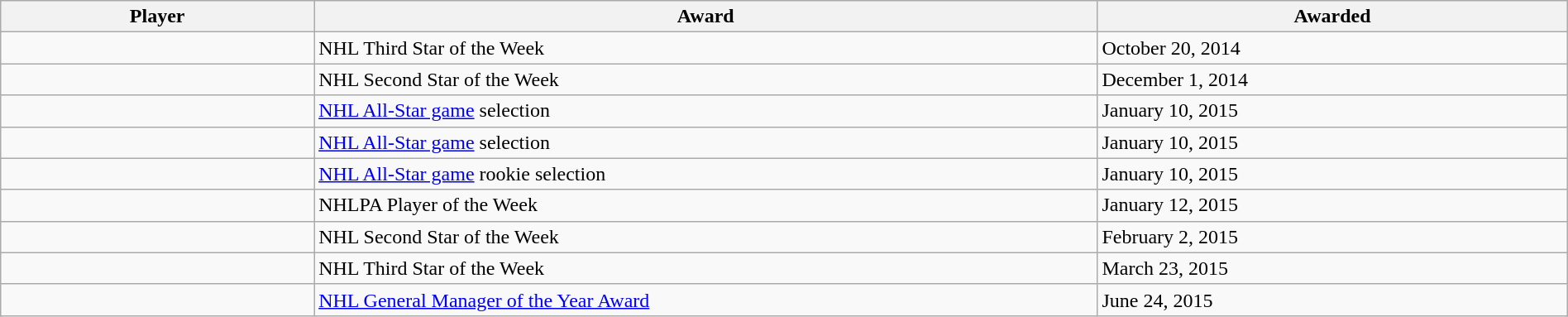<table class="wikitable sortable" style="width:100%;">
<tr>
<th style="width:20%;">Player</th>
<th style="width:50%;">Award</th>
<th style="width:30%;" data-sort-type="date">Awarded</th>
</tr>
<tr>
<td></td>
<td>NHL Third Star of the Week</td>
<td>October 20, 2014</td>
</tr>
<tr>
<td></td>
<td>NHL Second Star of the Week</td>
<td>December 1, 2014</td>
</tr>
<tr>
<td></td>
<td><a href='#'>NHL All-Star game</a> selection</td>
<td>January 10, 2015</td>
</tr>
<tr>
<td></td>
<td><a href='#'>NHL All-Star game</a> selection</td>
<td>January 10, 2015</td>
</tr>
<tr>
<td></td>
<td><a href='#'>NHL All-Star game</a> rookie selection</td>
<td>January 10, 2015</td>
</tr>
<tr>
<td></td>
<td>NHLPA Player of the Week</td>
<td>January 12, 2015</td>
</tr>
<tr>
<td></td>
<td>NHL Second Star of the Week</td>
<td>February 2, 2015</td>
</tr>
<tr>
<td></td>
<td>NHL Third Star of the Week</td>
<td>March 23, 2015</td>
</tr>
<tr>
<td></td>
<td><a href='#'>NHL General Manager of the Year Award</a></td>
<td>June 24, 2015</td>
</tr>
</table>
